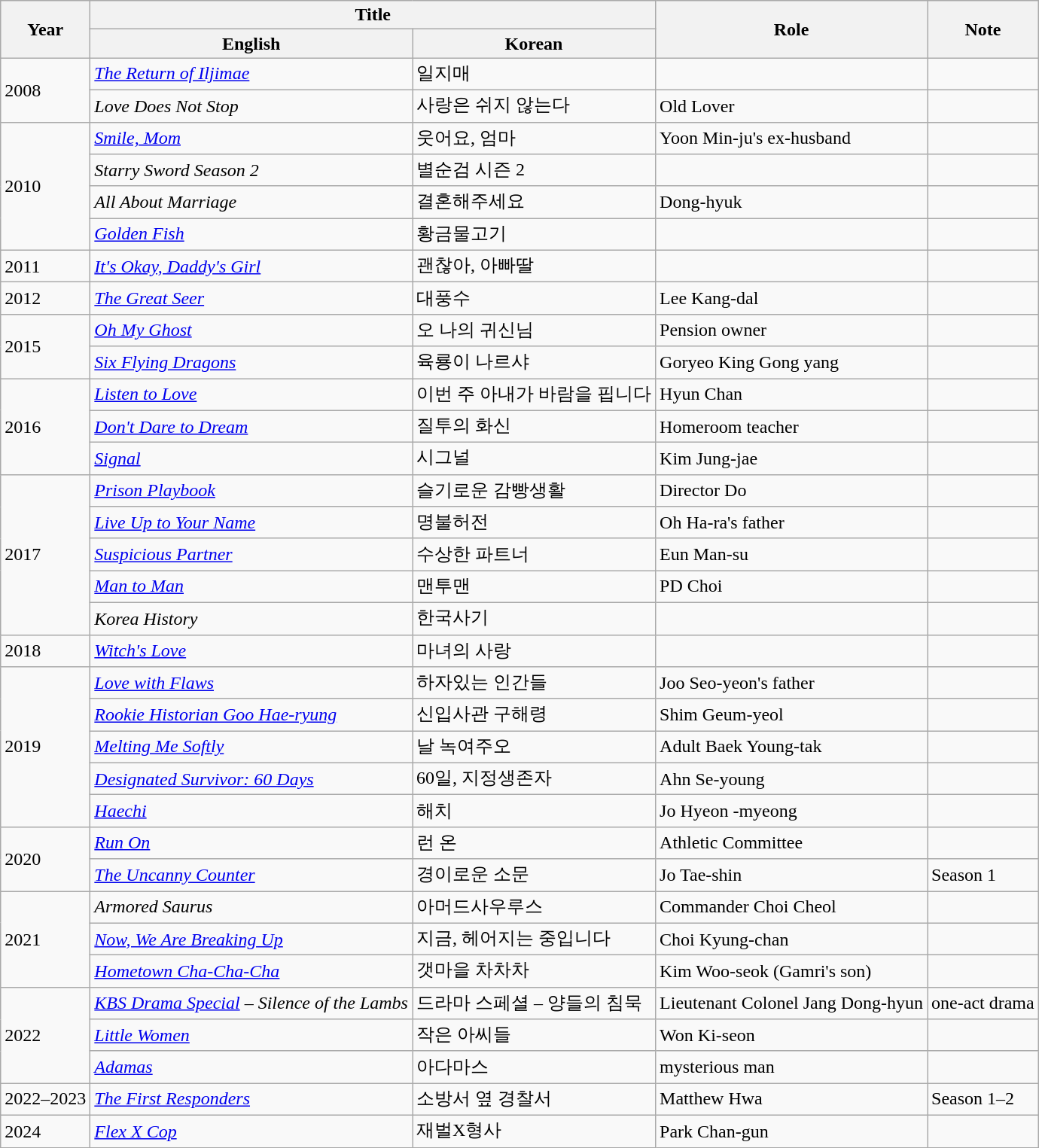<table class="wikitable">
<tr>
<th scope="col" rowspan=2>Year</th>
<th scope="col" colspan=2>Title</th>
<th scope="col" rowspan=2>Role</th>
<th scope="col" rowspan=2>Note</th>
</tr>
<tr>
<th>English</th>
<th>Korean</th>
</tr>
<tr>
<td rowspan="2">2008</td>
<td><em><a href='#'>The Return of Iljimae</a></em></td>
<td>일지매</td>
<td></td>
<td></td>
</tr>
<tr>
<td><em>Love Does Not Stop</em></td>
<td>사랑은 쉬지 않는다</td>
<td>Old Lover</td>
<td></td>
</tr>
<tr>
<td rowspan="4">2010</td>
<td><em><a href='#'>Smile, Mom</a></em></td>
<td>웃어요, 엄마</td>
<td>Yoon Min-ju's ex-husband</td>
<td></td>
</tr>
<tr>
<td><em>Starry Sword Season 2</em></td>
<td>별순검 시즌 2</td>
<td></td>
<td></td>
</tr>
<tr>
<td><em>All About Marriage</em></td>
<td>결혼해주세요</td>
<td>Dong-hyuk</td>
<td></td>
</tr>
<tr>
<td><em><a href='#'>Golden Fish</a></em></td>
<td>황금물고기</td>
<td></td>
<td></td>
</tr>
<tr>
<td>2011</td>
<td><em><a href='#'>It's Okay, Daddy's Girl</a></em></td>
<td>괜찮아, 아빠딸</td>
<td></td>
<td></td>
</tr>
<tr>
<td>2012</td>
<td><em><a href='#'>The Great Seer</a></em></td>
<td>대풍수</td>
<td>Lee Kang-dal</td>
<td></td>
</tr>
<tr>
<td rowspan="2">2015</td>
<td><em><a href='#'>Oh My Ghost</a></em></td>
<td>오 나의 귀신님</td>
<td>Pension owner</td>
<td></td>
</tr>
<tr>
<td><em><a href='#'>Six Flying Dragons</a></em></td>
<td>육룡이 나르샤</td>
<td>Goryeo King Gong yang</td>
<td></td>
</tr>
<tr>
<td rowspan="3">2016</td>
<td><em><a href='#'>Listen to Love</a></em></td>
<td>이번 주 아내가 바람을 핍니다</td>
<td>Hyun Chan</td>
<td></td>
</tr>
<tr>
<td><em><a href='#'>Don't Dare to Dream</a></em></td>
<td>질투의 화신</td>
<td>Homeroom teacher</td>
<td></td>
</tr>
<tr>
<td><em><a href='#'>Signal</a></em></td>
<td>시그널</td>
<td>Kim Jung-jae</td>
<td></td>
</tr>
<tr>
<td rowspan="5">2017</td>
<td><em><a href='#'>Prison Playbook</a></em></td>
<td>슬기로운 감빵생활</td>
<td>Director Do</td>
<td></td>
</tr>
<tr>
<td><em><a href='#'>Live Up to Your Name</a></em></td>
<td>명불허전</td>
<td>Oh Ha-ra's father</td>
<td></td>
</tr>
<tr>
<td><em><a href='#'>Suspicious Partner</a></em></td>
<td>수상한 파트너</td>
<td>Eun Man-su</td>
<td></td>
</tr>
<tr>
<td><em><a href='#'>Man to Man</a></em></td>
<td>맨투맨</td>
<td>PD Choi</td>
<td></td>
</tr>
<tr>
<td><em>Korea History</em></td>
<td>한국사기</td>
<td></td>
<td></td>
</tr>
<tr>
<td>2018</td>
<td><em><a href='#'>Witch's Love</a></em></td>
<td>마녀의 사랑</td>
<td></td>
<td></td>
</tr>
<tr>
<td rowspan="5">2019</td>
<td><em><a href='#'>Love with Flaws</a></em></td>
<td>하자있는 인간들</td>
<td>Joo Seo-yeon's father</td>
<td></td>
</tr>
<tr>
<td><em><a href='#'>Rookie Historian Goo Hae-ryung</a></em></td>
<td>신입사관 구해령</td>
<td>Shim Geum-yeol</td>
<td></td>
</tr>
<tr>
<td><em><a href='#'>Melting Me Softly</a></em></td>
<td>날 녹여주오</td>
<td>Adult Baek Young-tak</td>
<td></td>
</tr>
<tr>
<td><em><a href='#'>Designated Survivor: 60 Days</a></em></td>
<td>60일, 지정생존자</td>
<td>Ahn Se-young</td>
<td></td>
</tr>
<tr>
<td><em><a href='#'>Haechi</a></em></td>
<td>해치</td>
<td>Jo Hyeon -myeong</td>
<td></td>
</tr>
<tr>
<td rowspan="2">2020</td>
<td><em><a href='#'>Run On</a></em></td>
<td>런 온</td>
<td>Athletic Committee</td>
<td></td>
</tr>
<tr>
<td><em><a href='#'>The Uncanny Counter</a></em></td>
<td>경이로운 소문</td>
<td>Jo Tae-shin</td>
<td>Season 1</td>
</tr>
<tr>
<td rowspan="3">2021</td>
<td><em>Armored Saurus</em></td>
<td>아머드사우루스</td>
<td>Commander Choi Cheol</td>
<td></td>
</tr>
<tr>
<td><em><a href='#'>Now, We Are Breaking Up</a></em></td>
<td>지금, 헤어지는 중입니다</td>
<td>Choi Kyung-chan</td>
<td></td>
</tr>
<tr>
<td><em><a href='#'>Hometown Cha-Cha-Cha</a></em></td>
<td>갯마을 차차차</td>
<td>Kim Woo-seok (Gamri's son)</td>
<td></td>
</tr>
<tr>
<td rowspan="3">2022</td>
<td><em><a href='#'>KBS Drama Special</a> – Silence of the Lambs</em></td>
<td>드라마 스페셜 – 양들의 침묵</td>
<td>Lieutenant Colonel Jang Dong-hyun</td>
<td>one-act drama</td>
</tr>
<tr>
<td><a href='#'><em>Little Women</em></a></td>
<td>작은 아씨들</td>
<td>Won Ki-seon</td>
<td></td>
</tr>
<tr>
<td><a href='#'><em>Adamas</em></a></td>
<td>아다마스</td>
<td>mysterious man</td>
<td></td>
</tr>
<tr>
<td>2022–2023</td>
<td><em><a href='#'>The First Responders</a></em></td>
<td>소방서 옆 경찰서</td>
<td>Matthew Hwa</td>
<td>Season 1–2</td>
</tr>
<tr>
<td>2024</td>
<td><em><a href='#'>Flex X Cop</a></em></td>
<td>재벌X형사</td>
<td>Park Chan-gun</td>
<td></td>
</tr>
</table>
